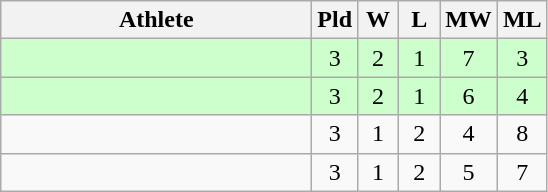<table class="wikitable" style="text-align:center">
<tr>
<th width=200>Athlete</th>
<th width=20>Pld</th>
<th width=20>W</th>
<th width=20>L</th>
<th width=20>MW</th>
<th width=20>ML</th>
</tr>
<tr bgcolor="ccffcc">
<td style="text-align:left"></td>
<td>3</td>
<td>2</td>
<td>1</td>
<td>7</td>
<td>3</td>
</tr>
<tr bgcolor="ccffcc">
<td style="text-align:left"></td>
<td>3</td>
<td>2</td>
<td>1</td>
<td>6</td>
<td>4</td>
</tr>
<tr>
<td style="text-align:left"></td>
<td>3</td>
<td>1</td>
<td>2</td>
<td>4</td>
<td>8</td>
</tr>
<tr>
<td style="text-align:left"></td>
<td>3</td>
<td>1</td>
<td>2</td>
<td>5</td>
<td>7</td>
</tr>
</table>
